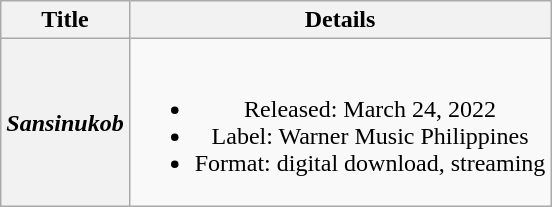<table class="wikitable plainrowheaders" style="text-align:center;">
<tr>
<th rowspan="1" scope="col">Title</th>
<th rowspan="1" scope="col">Details</th>
</tr>
<tr>
<th scope="row"><em>Sansinukob</em></th>
<td><br><ul><li>Released: March 24, 2022</li><li>Label: Warner Music Philippines</li><li>Format: digital download, streaming</li></ul></td>
</tr>
</table>
